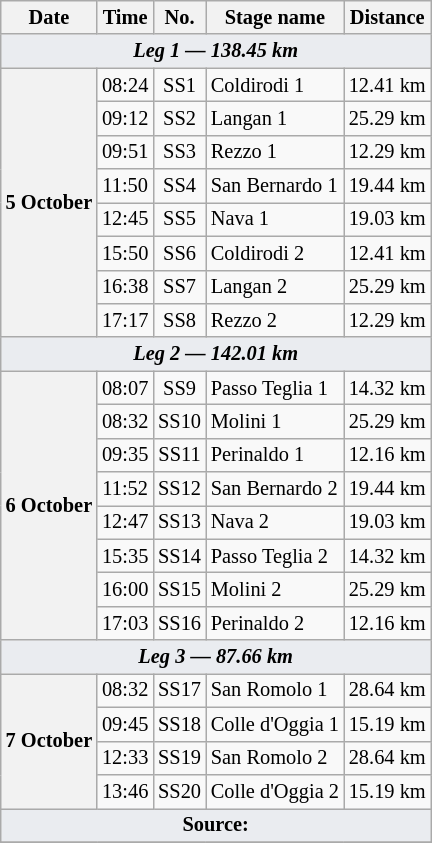<table class="wikitable" style="font-size: 85%;">
<tr>
<th>Date</th>
<th>Time</th>
<th>No.</th>
<th>Stage name</th>
<th>Distance</th>
</tr>
<tr>
<td style="background-color:#EAECF0; text-align:center" colspan="5"><strong><em>Leg 1 — 138.45 km</em></strong></td>
</tr>
<tr>
<th rowspan="8">5 October</th>
<td align="center">08:24</td>
<td align="center">SS1</td>
<td>Coldirodi 1</td>
<td align="center">12.41 km</td>
</tr>
<tr>
<td align="center">09:12</td>
<td align="center">SS2</td>
<td>Langan 1</td>
<td align="center">25.29 km</td>
</tr>
<tr>
<td align="center">09:51</td>
<td align="center">SS3</td>
<td>Rezzo 1</td>
<td align="center">12.29 km</td>
</tr>
<tr>
<td align="center">11:50</td>
<td align="center">SS4</td>
<td>San Bernardo 1</td>
<td align="center">19.44 km</td>
</tr>
<tr>
<td align="center">12:45</td>
<td align="center">SS5</td>
<td>Nava 1</td>
<td align="center">19.03 km</td>
</tr>
<tr>
<td align="center">15:50</td>
<td align="center">SS6</td>
<td>Coldirodi 2</td>
<td align="center">12.41 km</td>
</tr>
<tr>
<td align="center">16:38</td>
<td align="center">SS7</td>
<td>Langan 2</td>
<td align="center">25.29 km</td>
</tr>
<tr>
<td align="center">17:17</td>
<td align="center">SS8</td>
<td>Rezzo 2</td>
<td align="center">12.29 km</td>
</tr>
<tr>
<td style="background-color:#EAECF0; text-align:center" colspan="5"><strong><em>Leg 2 — 142.01 km</em></strong></td>
</tr>
<tr>
<th rowspan="8">6 October</th>
<td align="center">08:07</td>
<td align="center">SS9</td>
<td>Passo Teglia 1</td>
<td align="center">14.32 km</td>
</tr>
<tr>
<td align="center">08:32</td>
<td align="center">SS10</td>
<td>Molini 1</td>
<td align="center">25.29 km</td>
</tr>
<tr>
<td align="center">09:35</td>
<td align="center">SS11</td>
<td>Perinaldo 1</td>
<td align="center">12.16 km</td>
</tr>
<tr>
<td align="center">11:52</td>
<td align="center">SS12</td>
<td>San Bernardo 2</td>
<td align="center">19.44 km</td>
</tr>
<tr>
<td align="center">12:47</td>
<td align="center">SS13</td>
<td>Nava 2</td>
<td align="center">19.03 km</td>
</tr>
<tr>
<td align="center">15:35</td>
<td align="center">SS14</td>
<td>Passo Teglia 2</td>
<td align="center">14.32 km</td>
</tr>
<tr>
<td align="center">16:00</td>
<td align="center">SS15</td>
<td>Molini 2</td>
<td align="center">25.29 km</td>
</tr>
<tr>
<td align="center">17:03</td>
<td align="center">SS16</td>
<td>Perinaldo 2</td>
<td align="center">12.16 km</td>
</tr>
<tr>
<td style="background-color:#EAECF0; text-align:center" colspan="5"><strong><em>Leg 3 — 87.66 km</em></strong></td>
</tr>
<tr>
<th rowspan="4">7 October</th>
<td align="center">08:32</td>
<td align="center">SS17</td>
<td>San Romolo 1</td>
<td align="center">28.64 km</td>
</tr>
<tr>
<td align="center">09:45</td>
<td align="center">SS18</td>
<td>Colle d'Oggia 1</td>
<td align="center">15.19 km</td>
</tr>
<tr>
<td align="center">12:33</td>
<td align="center">SS19</td>
<td>San Romolo 2</td>
<td align="center">28.64 km</td>
</tr>
<tr>
<td align="center">13:46</td>
<td align="center">SS20</td>
<td>Colle d'Oggia 2</td>
<td align="center">15.19 km</td>
</tr>
<tr>
<td style="background-color:#EAECF0; text-align:center" colspan="5"><strong>Source:</strong></td>
</tr>
<tr>
</tr>
</table>
